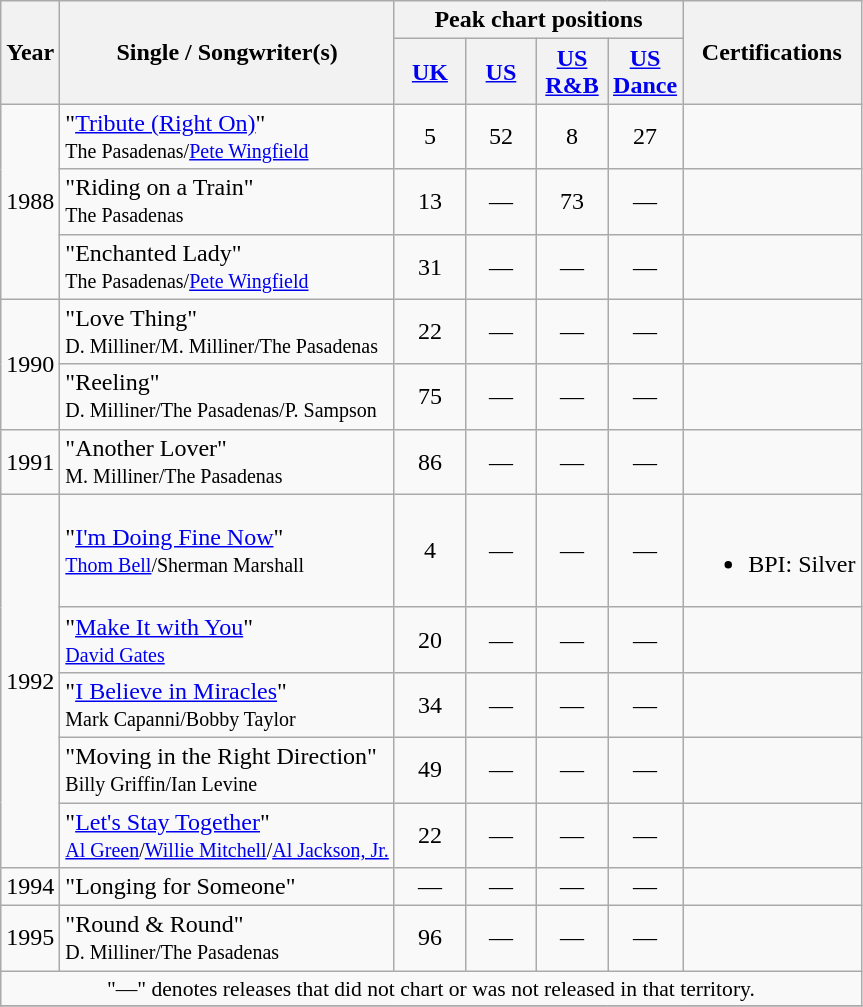<table class="wikitable">
<tr>
<th rowspan="2">Year</th>
<th rowspan="2">Single / Songwriter(s)</th>
<th colspan="4">Peak chart positions</th>
<th rowspan="2">Certifications</th>
</tr>
<tr>
<th style="width:40px;"><a href='#'>UK</a><br></th>
<th style="width:40px;"><a href='#'>US</a><br></th>
<th style="width:40px;"><a href='#'>US R&B</a><br></th>
<th style="width:40px;"><a href='#'>US Dance</a><br></th>
</tr>
<tr>
<td rowspan="3">1988</td>
<td>"<a href='#'>Tribute (Right On)</a>"<br><small>The Pasadenas/<a href='#'>Pete Wingfield</a></small></td>
<td style="text-align:center;">5</td>
<td style="text-align:center;">52</td>
<td style="text-align:center;">8</td>
<td style="text-align:center;">27</td>
<td></td>
</tr>
<tr>
<td>"Riding on a Train"<br><small>The Pasadenas</small></td>
<td style="text-align:center;">13</td>
<td style="text-align:center;">—</td>
<td style="text-align:center;">73</td>
<td style="text-align:center;">—</td>
<td></td>
</tr>
<tr>
<td>"Enchanted Lady"<br><small>The Pasadenas/<a href='#'>Pete Wingfield</a></small></td>
<td style="text-align:center;">31</td>
<td style="text-align:center;">—</td>
<td style="text-align:center;">—</td>
<td style="text-align:center;">—</td>
<td></td>
</tr>
<tr>
<td rowspan="2">1990</td>
<td>"Love Thing"<br><small>D. Milliner/M. Milliner/The Pasadenas</small></td>
<td style="text-align:center;">22</td>
<td style="text-align:center;">—</td>
<td style="text-align:center;">—</td>
<td style="text-align:center;">—</td>
<td></td>
</tr>
<tr>
<td>"Reeling"<br><small>D. Milliner/The Pasadenas/P. Sampson</small></td>
<td style="text-align:center;">75</td>
<td style="text-align:center;">—</td>
<td style="text-align:center;">—</td>
<td style="text-align:center;">—</td>
<td></td>
</tr>
<tr>
<td>1991</td>
<td>"Another Lover"<br><small>M. Milliner/The Pasadenas</small></td>
<td style="text-align:center;">86</td>
<td style="text-align:center;">—</td>
<td style="text-align:center;">—</td>
<td style="text-align:center;">—</td>
<td></td>
</tr>
<tr>
<td rowspan="5">1992</td>
<td>"<a href='#'>I'm Doing Fine Now</a>"<br><small><a href='#'>Thom Bell</a>/Sherman Marshall</small></td>
<td style="text-align:center;">4</td>
<td style="text-align:center;">—</td>
<td style="text-align:center;">—</td>
<td style="text-align:center;">—</td>
<td><br><ul><li>BPI: Silver</li></ul></td>
</tr>
<tr>
<td>"<a href='#'>Make It with You</a>"<br><small><a href='#'>David Gates</a></small></td>
<td style="text-align:center;">20</td>
<td style="text-align:center;">—</td>
<td style="text-align:center;">—</td>
<td style="text-align:center;">—</td>
<td></td>
</tr>
<tr>
<td>"<a href='#'>I Believe in Miracles</a>"<br><small>Mark Capanni/Bobby Taylor</small></td>
<td style="text-align:center;">34</td>
<td style="text-align:center;">—</td>
<td style="text-align:center;">—</td>
<td style="text-align:center;">—</td>
<td></td>
</tr>
<tr>
<td>"Moving in the Right Direction"<br><small>Billy Griffin/Ian Levine</small></td>
<td style="text-align:center;">49</td>
<td style="text-align:center;">—</td>
<td style="text-align:center;">—</td>
<td style="text-align:center;">—</td>
<td></td>
</tr>
<tr>
<td>"<a href='#'>Let's Stay Together</a>"<br><small><a href='#'>Al Green</a>/<a href='#'>Willie Mitchell</a>/<a href='#'>Al Jackson, Jr.</a></small></td>
<td style="text-align:center;">22</td>
<td style="text-align:center;">—</td>
<td style="text-align:center;">—</td>
<td style="text-align:center;">—</td>
<td></td>
</tr>
<tr>
<td>1994</td>
<td>"Longing for Someone"</td>
<td style="text-align:center;">—</td>
<td style="text-align:center;">—</td>
<td style="text-align:center;">—</td>
<td style="text-align:center;">—</td>
<td></td>
</tr>
<tr>
<td>1995</td>
<td>"Round & Round"<br><small>D. Milliner/The Pasadenas</small></td>
<td style="text-align:center;">96</td>
<td style="text-align:center;">—</td>
<td style="text-align:center;">—</td>
<td style="text-align:center;">—</td>
<td></td>
</tr>
<tr>
<td colspan="7" align=center style="font-size:90%">"—" denotes releases that did not chart or was not released in that territory.</td>
</tr>
<tr>
</tr>
</table>
